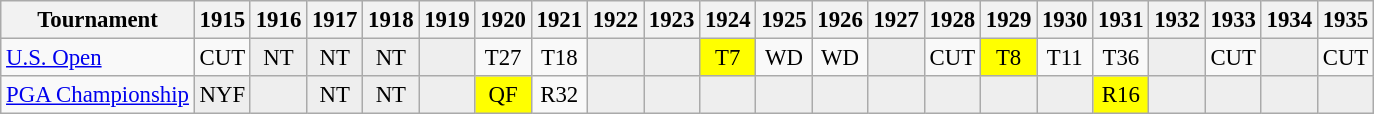<table class="wikitable" style="font-size:95%;text-align:center;">
<tr>
<th>Tournament</th>
<th>1915</th>
<th>1916</th>
<th>1917</th>
<th>1918</th>
<th>1919</th>
<th>1920</th>
<th>1921</th>
<th>1922</th>
<th>1923</th>
<th>1924</th>
<th>1925</th>
<th>1926</th>
<th>1927</th>
<th>1928</th>
<th>1929</th>
<th>1930</th>
<th>1931</th>
<th>1932</th>
<th>1933</th>
<th>1934</th>
<th>1935</th>
</tr>
<tr>
<td align=left><a href='#'>U.S. Open</a></td>
<td>CUT</td>
<td style="background:#eeeeee;">NT</td>
<td style="background:#eeeeee;">NT</td>
<td style="background:#eeeeee;">NT</td>
<td style="background:#eeeeee;"></td>
<td>T27</td>
<td>T18</td>
<td style="background:#eeeeee;"></td>
<td style="background:#eeeeee;"></td>
<td style="background:yellow;">T7</td>
<td>WD</td>
<td>WD</td>
<td style="background:#eeeeee;"></td>
<td>CUT</td>
<td style="background:yellow;">T8</td>
<td>T11</td>
<td>T36</td>
<td style="background:#eeeeee;"></td>
<td>CUT</td>
<td style="background:#eeeeee;"></td>
<td>CUT</td>
</tr>
<tr>
<td align=left><a href='#'>PGA Championship</a></td>
<td style="background:#eeeeee;">NYF</td>
<td style="background:#eeeeee;"></td>
<td style="background:#eeeeee;">NT</td>
<td style="background:#eeeeee;">NT</td>
<td style="background:#eeeeee;"></td>
<td style="background:yellow;">QF</td>
<td>R32</td>
<td style="background:#eeeeee;"></td>
<td style="background:#eeeeee;"></td>
<td style="background:#eeeeee;"></td>
<td style="background:#eeeeee;"></td>
<td style="background:#eeeeee;"></td>
<td style="background:#eeeeee;"></td>
<td style="background:#eeeeee;"></td>
<td style="background:#eeeeee;"></td>
<td style="background:#eeeeee;"></td>
<td style="background:yellow;">R16</td>
<td style="background:#eeeeee;"></td>
<td style="background:#eeeeee;"></td>
<td style="background:#eeeeee;"></td>
<td style="background:#eeeeee;"></td>
</tr>
</table>
